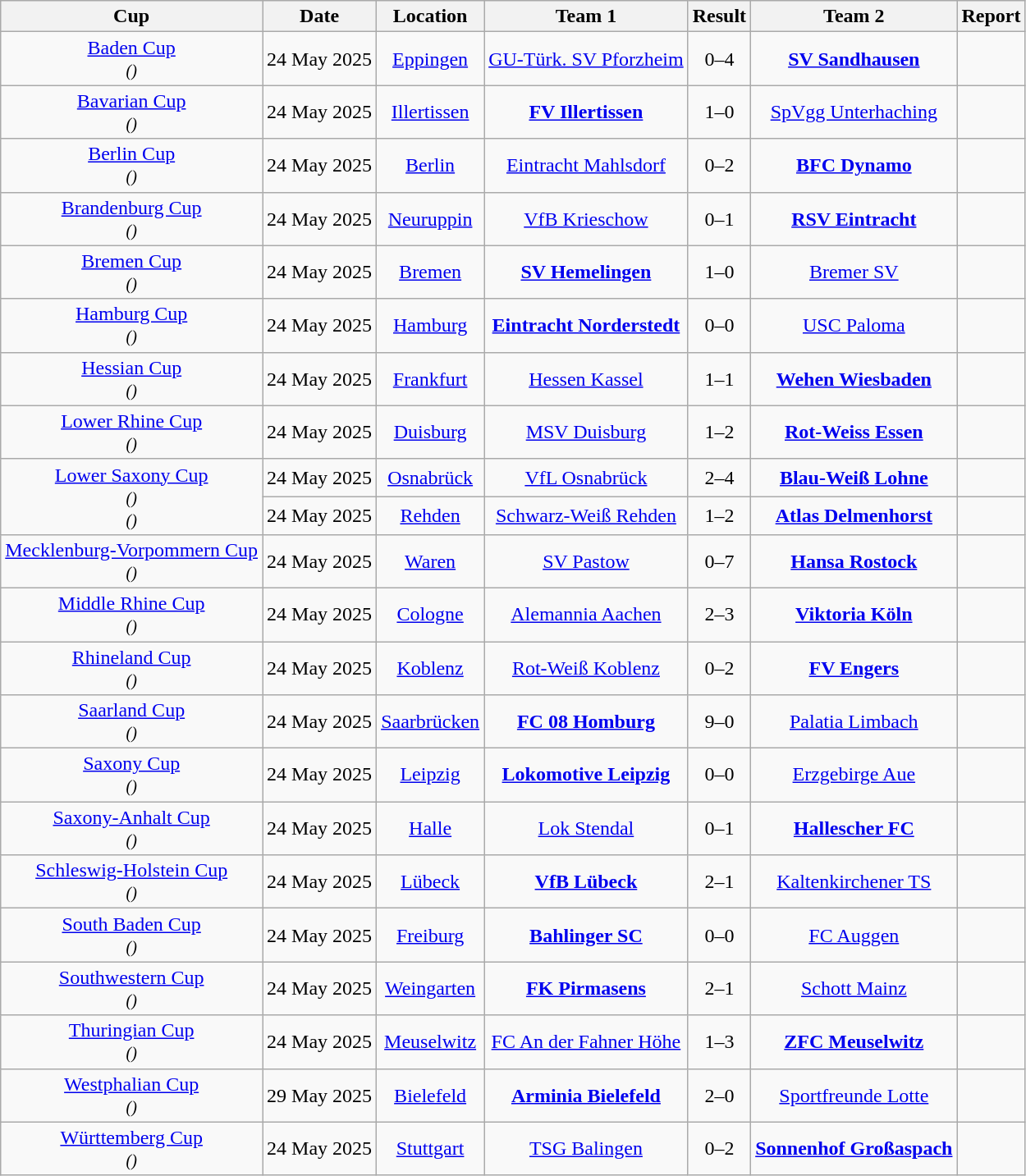<table class="wikitable" style="text-align: center;">
<tr>
<th>Cup</th>
<th>Date</th>
<th>Location</th>
<th>Team 1</th>
<th>Result</th>
<th>Team 2</th>
<th>Report</th>
</tr>
<tr>
<td><a href='#'>Baden Cup</a><br><small><em>()</em></small></td>
<td>24 May 2025</td>
<td><a href='#'>Eppingen</a></td>
<td><a href='#'>GU-Türk. SV Pforzheim</a></td>
<td>0–4</td>
<td><strong><a href='#'>SV Sandhausen</a></strong></td>
<td></td>
</tr>
<tr>
<td><a href='#'>Bavarian Cup</a><br><small><em>()</em></small></td>
<td>24 May 2025</td>
<td><a href='#'>Illertissen</a></td>
<td><strong><a href='#'>FV Illertissen</a></strong></td>
<td>1–0</td>
<td><a href='#'>SpVgg Unterhaching</a></td>
<td></td>
</tr>
<tr>
<td><a href='#'>Berlin Cup</a><br><small><em>()</em></small></td>
<td>24 May 2025</td>
<td><a href='#'>Berlin</a></td>
<td><a href='#'>Eintracht Mahlsdorf</a></td>
<td>0–2</td>
<td><strong><a href='#'>BFC Dynamo</a></strong></td>
<td></td>
</tr>
<tr>
<td><a href='#'>Brandenburg Cup</a><br><small><em>()</em></small></td>
<td>24 May 2025</td>
<td><a href='#'>Neuruppin</a></td>
<td><a href='#'>VfB Krieschow</a></td>
<td>0–1</td>
<td><strong><a href='#'>RSV Eintracht</a></strong></td>
<td></td>
</tr>
<tr>
<td><a href='#'>Bremen Cup</a><br><small><em>()</em></small></td>
<td>24 May 2025</td>
<td><a href='#'>Bremen</a></td>
<td><strong><a href='#'>SV Hemelingen</a></strong></td>
<td>1–0</td>
<td><a href='#'>Bremer SV</a></td>
<td></td>
</tr>
<tr>
<td><a href='#'>Hamburg Cup</a><br><small><em>()</em></small></td>
<td>24 May 2025</td>
<td><a href='#'>Hamburg</a></td>
<td><strong><a href='#'>Eintracht Norderstedt</a></strong></td>
<td>0–0<br></td>
<td><a href='#'>USC Paloma</a></td>
<td></td>
</tr>
<tr>
<td><a href='#'>Hessian Cup</a><br><small><em>()</em></small></td>
<td>24 May 2025</td>
<td><a href='#'>Frankfurt</a></td>
<td><a href='#'>Hessen Kassel</a></td>
<td>1–1<br></td>
<td><strong><a href='#'>Wehen Wiesbaden</a></strong></td>
<td></td>
</tr>
<tr>
<td><a href='#'>Lower Rhine Cup</a><br><small><em>()</em></small></td>
<td>24 May 2025</td>
<td><a href='#'>Duisburg</a></td>
<td><a href='#'>MSV Duisburg</a></td>
<td>1–2</td>
<td><strong><a href='#'>Rot-Weiss Essen</a></strong></td>
<td></td>
</tr>
<tr>
<td rowspan=2><a href='#'>Lower Saxony Cup</a><br><small><em>()<br>()</em></small></td>
<td>24 May 2025</td>
<td><a href='#'>Osnabrück</a></td>
<td><a href='#'>VfL Osnabrück</a></td>
<td>2–4</td>
<td><strong><a href='#'>Blau-Weiß Lohne</a></strong></td>
<td></td>
</tr>
<tr>
<td>24 May 2025</td>
<td><a href='#'>Rehden</a></td>
<td><a href='#'>Schwarz-Weiß Rehden</a></td>
<td>1–2</td>
<td><strong><a href='#'>Atlas Delmenhorst</a></strong></td>
<td></td>
</tr>
<tr>
<td><a href='#'>Mecklenburg-Vorpommern Cup</a><br><small><em>()</em></small></td>
<td>24 May 2025</td>
<td><a href='#'>Waren</a></td>
<td><a href='#'>SV Pastow</a></td>
<td>0–7</td>
<td><strong><a href='#'>Hansa Rostock</a></strong></td>
<td></td>
</tr>
<tr>
<td><a href='#'>Middle Rhine Cup</a><br><small><em>()</em></small></td>
<td>24 May 2025</td>
<td><a href='#'>Cologne</a></td>
<td><a href='#'>Alemannia Aachen</a></td>
<td>2–3</td>
<td><strong><a href='#'>Viktoria Köln</a></strong></td>
<td></td>
</tr>
<tr>
<td><a href='#'>Rhineland Cup</a><br><small><em>()</em></small></td>
<td>24 May 2025</td>
<td><a href='#'>Koblenz</a></td>
<td><a href='#'>Rot-Weiß Koblenz</a></td>
<td>0–2</td>
<td><strong><a href='#'>FV Engers</a></strong></td>
<td></td>
</tr>
<tr>
<td><a href='#'>Saarland Cup</a><br><small><em>()</em></small></td>
<td>24 May 2025</td>
<td><a href='#'>Saarbrücken</a></td>
<td><strong><a href='#'>FC 08 Homburg</a></strong></td>
<td>9–0</td>
<td><a href='#'>Palatia Limbach</a></td>
<td></td>
</tr>
<tr>
<td><a href='#'>Saxony Cup</a><br><small><em>()</em></small></td>
<td>24 May 2025</td>
<td><a href='#'>Leipzig</a></td>
<td><strong><a href='#'>Lokomotive Leipzig</a></strong></td>
<td>0–0 <br></td>
<td><a href='#'>Erzgebirge Aue</a></td>
<td></td>
</tr>
<tr>
<td><a href='#'>Saxony-Anhalt Cup</a><br><small><em>()</em></small></td>
<td>24 May 2025</td>
<td><a href='#'>Halle</a></td>
<td><a href='#'>Lok Stendal</a></td>
<td>0–1</td>
<td><strong><a href='#'>Hallescher FC</a></strong></td>
<td></td>
</tr>
<tr>
<td><a href='#'>Schleswig-Holstein Cup</a><br><small><em>()</em></small></td>
<td>24 May 2025</td>
<td><a href='#'>Lübeck</a></td>
<td><strong><a href='#'>VfB Lübeck</a></strong></td>
<td>2–1</td>
<td><a href='#'>Kaltenkirchener TS</a></td>
<td></td>
</tr>
<tr>
<td><a href='#'>South Baden Cup</a><br><small><em>()</em></small></td>
<td>24 May 2025</td>
<td><a href='#'>Freiburg</a></td>
<td><strong><a href='#'>Bahlinger SC</a></strong></td>
<td>0–0 <br></td>
<td><a href='#'>FC Auggen</a></td>
<td></td>
</tr>
<tr>
<td><a href='#'>Southwestern Cup</a><br><small><em>()</em></small></td>
<td>24 May 2025</td>
<td><a href='#'>Weingarten</a></td>
<td><strong><a href='#'>FK Pirmasens</a></strong></td>
<td>2–1</td>
<td><a href='#'>Schott Mainz</a></td>
<td></td>
</tr>
<tr>
<td><a href='#'>Thuringian Cup</a><br><small><em>()</em></small></td>
<td>24 May 2025</td>
<td><a href='#'>Meuselwitz</a></td>
<td><a href='#'>FC An der Fahner Höhe</a></td>
<td>1–3</td>
<td><strong><a href='#'>ZFC Meuselwitz</a></strong></td>
<td></td>
</tr>
<tr>
<td><a href='#'>Westphalian Cup</a><br><small><em>()</em></small></td>
<td>29 May 2025</td>
<td><a href='#'>Bielefeld</a></td>
<td><strong><a href='#'>Arminia Bielefeld</a></strong></td>
<td>2–0</td>
<td><a href='#'>Sportfreunde Lotte</a></td>
<td></td>
</tr>
<tr>
<td><a href='#'>Württemberg Cup</a><br><small><em>()</em></small></td>
<td>24 May 2025</td>
<td><a href='#'>Stuttgart</a></td>
<td><a href='#'>TSG Balingen</a></td>
<td>0–2</td>
<td><strong><a href='#'>Sonnenhof Großaspach</a></strong></td>
<td></td>
</tr>
</table>
